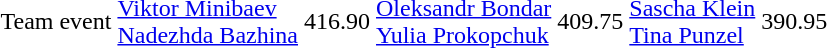<table>
<tr>
<td>Team event<br></td>
<td align=left><a href='#'>Viktor Minibaev</a><br><a href='#'>Nadezhda Bazhina</a><br></td>
<td>416.90</td>
<td align=left><a href='#'>Oleksandr Bondar</a><br><a href='#'>Yulia Prokopchuk</a><br></td>
<td>409.75</td>
<td align=left><a href='#'>Sascha Klein</a><br><a href='#'>Tina Punzel</a><br></td>
<td>390.95</td>
</tr>
</table>
